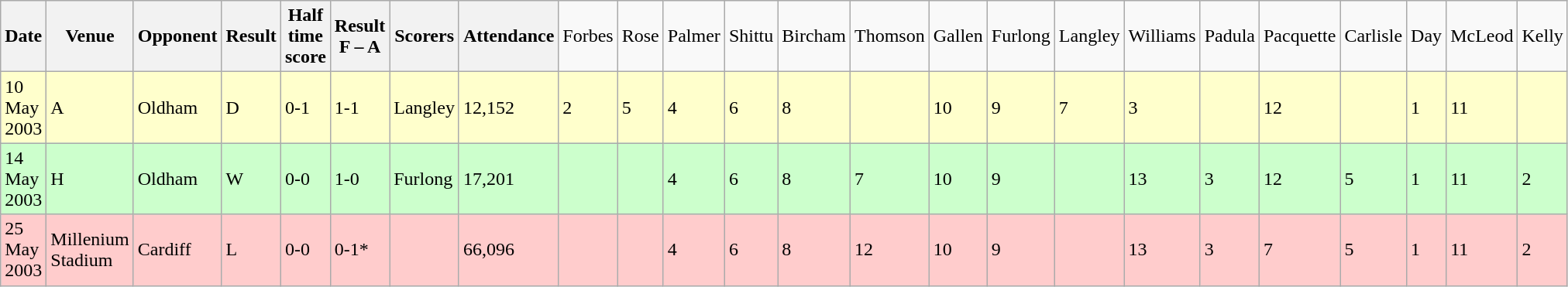<table class="wikitable">
<tr>
<th><strong>Date</strong></th>
<th><strong>Venue</strong></th>
<th><strong>Opponent</strong></th>
<th><strong>Result</strong></th>
<th><strong>Half time score</strong></th>
<th><strong>Result</strong><br><strong>F – A</strong></th>
<th><strong>Scorers</strong></th>
<th><strong>Attendance</strong></th>
<td>Forbes</td>
<td>Rose</td>
<td>Palmer</td>
<td>Shittu</td>
<td>Bircham</td>
<td>Thomson</td>
<td>Gallen</td>
<td>Furlong</td>
<td>Langley</td>
<td>Williams</td>
<td>Padula</td>
<td>Pacquette</td>
<td>Carlisle</td>
<td>Day</td>
<td>McLeod</td>
<td>Kelly</td>
</tr>
<tr style="background: #FFFFCC;">
<td>10 May 2003</td>
<td>A</td>
<td>Oldham</td>
<td>D</td>
<td>0-1</td>
<td>1-1</td>
<td>Langley</td>
<td>12,152</td>
<td>2</td>
<td>5</td>
<td>4</td>
<td>6</td>
<td>8</td>
<td></td>
<td>10</td>
<td>9</td>
<td>7</td>
<td>3</td>
<td></td>
<td>12</td>
<td></td>
<td>1</td>
<td>11</td>
<td></td>
</tr>
<tr style="background: #CCFFCC;">
<td>14 May 2003</td>
<td>H</td>
<td>Oldham</td>
<td>W</td>
<td>0-0</td>
<td>1-0</td>
<td>Furlong</td>
<td>17,201</td>
<td></td>
<td></td>
<td>4</td>
<td>6</td>
<td>8</td>
<td>7</td>
<td>10</td>
<td>9</td>
<td></td>
<td>13</td>
<td>3</td>
<td>12</td>
<td>5</td>
<td>1</td>
<td>11</td>
<td>2</td>
</tr>
<tr style="background: #FFCCCC;">
<td>25 May 2003</td>
<td>Millenium Stadium</td>
<td>Cardiff</td>
<td>L</td>
<td>0-0</td>
<td>0-1*</td>
<td></td>
<td>66,096</td>
<td></td>
<td></td>
<td>4</td>
<td>6</td>
<td>8</td>
<td>12</td>
<td>10</td>
<td>9</td>
<td></td>
<td>13</td>
<td>3</td>
<td>7</td>
<td>5</td>
<td>1</td>
<td>11</td>
<td>2</td>
</tr>
</table>
